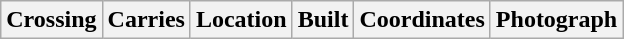<table class=wikitable>
<tr>
<th>Crossing</th>
<th>Carries</th>
<th>Location</th>
<th>Built</th>
<th>Coordinates</th>
<th>Photograph<br>




















</th>
</tr>
</table>
